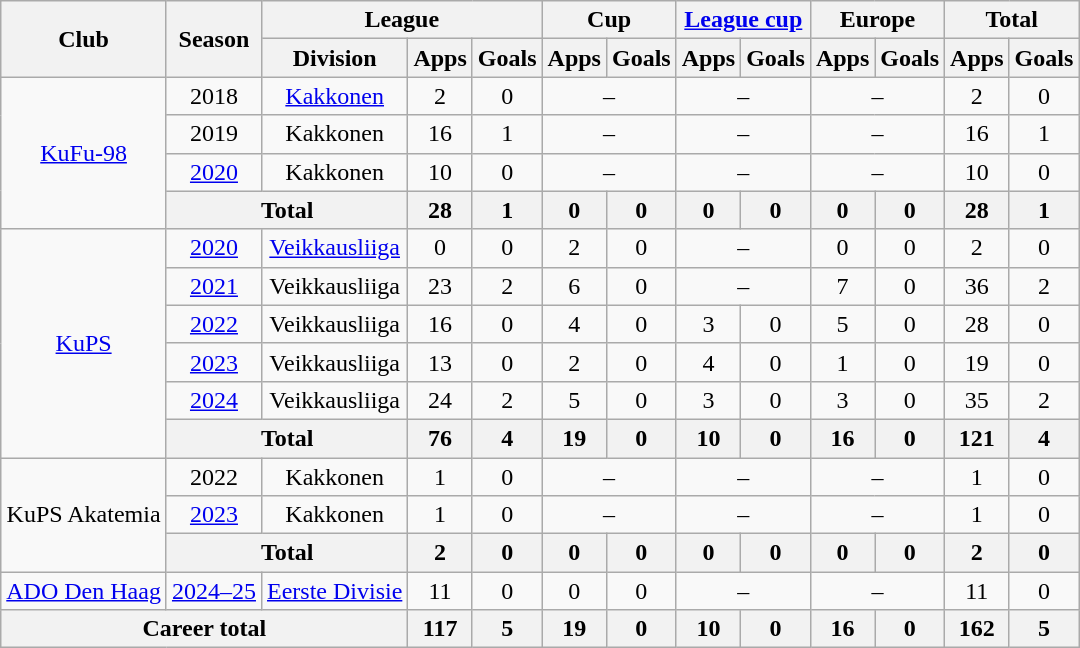<table class="wikitable" style="text-align:center">
<tr>
<th rowspan="2">Club</th>
<th rowspan="2">Season</th>
<th colspan="3">League</th>
<th colspan="2">Cup</th>
<th colspan="2"><a href='#'>League cup</a></th>
<th colspan="2">Europe</th>
<th colspan="2">Total</th>
</tr>
<tr>
<th>Division</th>
<th>Apps</th>
<th>Goals</th>
<th>Apps</th>
<th>Goals</th>
<th>Apps</th>
<th>Goals</th>
<th>Apps</th>
<th>Goals</th>
<th>Apps</th>
<th>Goals</th>
</tr>
<tr>
<td rowspan=4><a href='#'>KuFu-98</a></td>
<td>2018</td>
<td><a href='#'>Kakkonen</a></td>
<td>2</td>
<td>0</td>
<td colspan=2>–</td>
<td colspan=2>–</td>
<td colspan=2>–</td>
<td>2</td>
<td>0</td>
</tr>
<tr>
<td>2019</td>
<td>Kakkonen</td>
<td>16</td>
<td>1</td>
<td colspan=2>–</td>
<td colspan=2>–</td>
<td colspan=2>–</td>
<td>16</td>
<td>1</td>
</tr>
<tr>
<td><a href='#'>2020</a></td>
<td>Kakkonen</td>
<td>10</td>
<td>0</td>
<td colspan=2>–</td>
<td colspan=2>–</td>
<td colspan=2>–</td>
<td>10</td>
<td>0</td>
</tr>
<tr>
<th colspan=2>Total</th>
<th>28</th>
<th>1</th>
<th>0</th>
<th>0</th>
<th>0</th>
<th>0</th>
<th>0</th>
<th>0</th>
<th>28</th>
<th>1</th>
</tr>
<tr>
<td rowspan=6><a href='#'>KuPS</a></td>
<td><a href='#'>2020</a></td>
<td><a href='#'>Veikkausliiga</a></td>
<td>0</td>
<td>0</td>
<td>2</td>
<td>0</td>
<td colspan=2>–</td>
<td>0</td>
<td>0</td>
<td>2</td>
<td>0</td>
</tr>
<tr>
<td><a href='#'>2021</a></td>
<td>Veikkausliiga</td>
<td>23</td>
<td>2</td>
<td>6</td>
<td>0</td>
<td colspan=2>–</td>
<td>7</td>
<td>0</td>
<td>36</td>
<td>2</td>
</tr>
<tr>
<td><a href='#'>2022</a></td>
<td>Veikkausliiga</td>
<td>16</td>
<td>0</td>
<td>4</td>
<td>0</td>
<td>3</td>
<td>0</td>
<td>5</td>
<td>0</td>
<td>28</td>
<td>0</td>
</tr>
<tr>
<td><a href='#'>2023</a></td>
<td>Veikkausliiga</td>
<td>13</td>
<td>0</td>
<td>2</td>
<td>0</td>
<td>4</td>
<td>0</td>
<td>1</td>
<td>0</td>
<td>19</td>
<td>0</td>
</tr>
<tr>
<td><a href='#'>2024</a></td>
<td>Veikkausliiga</td>
<td>24</td>
<td>2</td>
<td>5</td>
<td>0</td>
<td>3</td>
<td>0</td>
<td>3</td>
<td>0</td>
<td>35</td>
<td>2</td>
</tr>
<tr>
<th colspan=2>Total</th>
<th>76</th>
<th>4</th>
<th>19</th>
<th>0</th>
<th>10</th>
<th>0</th>
<th>16</th>
<th>0</th>
<th>121</th>
<th>4</th>
</tr>
<tr>
<td rowspan=3>KuPS Akatemia</td>
<td>2022</td>
<td>Kakkonen</td>
<td>1</td>
<td>0</td>
<td colspan=2>–</td>
<td colspan=2>–</td>
<td colspan=2>–</td>
<td>1</td>
<td>0</td>
</tr>
<tr>
<td><a href='#'>2023</a></td>
<td>Kakkonen</td>
<td>1</td>
<td>0</td>
<td colspan=2>–</td>
<td colspan=2>–</td>
<td colspan=2>–</td>
<td>1</td>
<td>0</td>
</tr>
<tr>
<th colspan=2>Total</th>
<th>2</th>
<th>0</th>
<th>0</th>
<th>0</th>
<th>0</th>
<th>0</th>
<th>0</th>
<th>0</th>
<th>2</th>
<th>0</th>
</tr>
<tr>
<td><a href='#'>ADO Den Haag</a></td>
<td><a href='#'>2024–25</a></td>
<td><a href='#'>Eerste Divisie</a></td>
<td>11</td>
<td>0</td>
<td>0</td>
<td>0</td>
<td colspan=2>–</td>
<td colspan=2>–</td>
<td>11</td>
<td>0</td>
</tr>
<tr>
<th colspan="3">Career total</th>
<th>117</th>
<th>5</th>
<th>19</th>
<th>0</th>
<th>10</th>
<th>0</th>
<th>16</th>
<th>0</th>
<th>162</th>
<th>5</th>
</tr>
</table>
